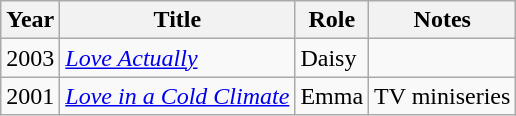<table class="wikitable sortable">
<tr>
<th>Year</th>
<th>Title</th>
<th>Role</th>
<th class="unsortable">Notes</th>
</tr>
<tr>
<td>2003</td>
<td><em><a href='#'>Love Actually</a></em></td>
<td>Daisy</td>
<td></td>
</tr>
<tr>
<td>2001</td>
<td><em><a href='#'>Love in a Cold Climate</a></em></td>
<td>Emma</td>
<td>TV miniseries</td>
</tr>
</table>
